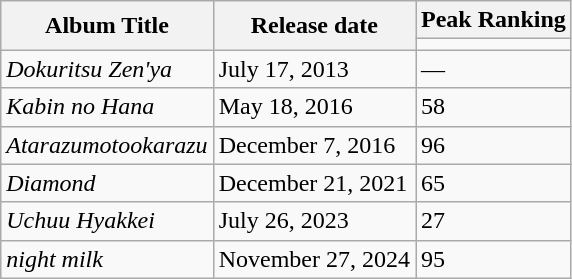<table class="wikitable">
<tr>
<th rowspan="2">Album Title</th>
<th rowspan="2">Release date</th>
<th>Peak Ranking</th>
</tr>
<tr>
<td><strong></strong></td>
</tr>
<tr>
<td><em>Dokuritsu Zen'ya</em></td>
<td>July 17, 2013</td>
<td>—</td>
</tr>
<tr>
<td><em>Kabin no Hana</em></td>
<td>May 18, 2016</td>
<td>58</td>
</tr>
<tr>
<td><em>Atarazumotookarazu</em></td>
<td>December 7, 2016</td>
<td>96</td>
</tr>
<tr>
<td><em>Diamond</em></td>
<td>December 21, 2021</td>
<td>65</td>
</tr>
<tr>
<td><em>Uchuu Hyakkei</em></td>
<td>July 26, 2023</td>
<td>27</td>
</tr>
<tr>
<td><em>night milk</em></td>
<td>November 27, 2024</td>
<td>95</td>
</tr>
</table>
